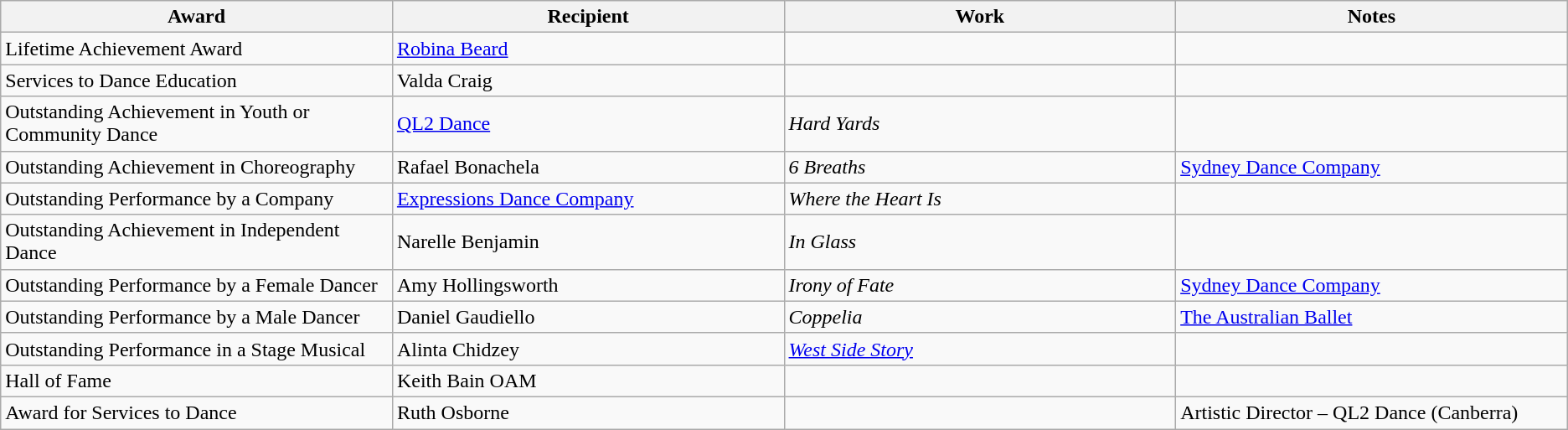<table class="wikitable">
<tr>
<th width="25%">Award</th>
<th width="25%">Recipient</th>
<th width="25%">Work</th>
<th width="25%">Notes</th>
</tr>
<tr>
<td>Lifetime Achievement Award</td>
<td><a href='#'>Robina Beard</a> </td>
<td></td>
<td></td>
</tr>
<tr>
<td>Services to Dance Education</td>
<td>Valda Craig</td>
<td></td>
<td></td>
</tr>
<tr>
<td>Outstanding Achievement in Youth or Community Dance</td>
<td><a href='#'>QL2 Dance</a></td>
<td><em>Hard Yards</em></td>
<td></td>
</tr>
<tr>
<td>Outstanding Achievement in Choreography</td>
<td>Rafael Bonachela</td>
<td><em>6 Breaths</em></td>
<td><a href='#'>Sydney Dance Company</a></td>
</tr>
<tr>
<td>Outstanding Performance by a Company</td>
<td><a href='#'>Expressions Dance Company</a></td>
<td><em>Where the Heart Is</em></td>
<td></td>
</tr>
<tr>
<td>Outstanding Achievement in Independent Dance</td>
<td>Narelle Benjamin</td>
<td><em>In Glass</em></td>
<td></td>
</tr>
<tr>
<td>Outstanding Performance by a Female Dancer</td>
<td>Amy Hollingsworth</td>
<td><em>Irony of Fate</em></td>
<td><a href='#'>Sydney Dance Company</a></td>
</tr>
<tr>
<td>Outstanding Performance by a Male Dancer</td>
<td>Daniel Gaudiello</td>
<td><em>Coppelia</em></td>
<td><a href='#'>The Australian Ballet</a></td>
</tr>
<tr>
<td>Outstanding Performance in a Stage Musical</td>
<td>Alinta Chidzey</td>
<td><em><a href='#'>West Side Story</a></em></td>
<td></td>
</tr>
<tr>
<td>Hall of Fame</td>
<td Keith Bain (Australian)>Keith Bain OAM</td>
<td></td>
<td></td>
</tr>
<tr>
<td>Award for Services to Dance</td>
<td>Ruth Osborne</td>
<td></td>
<td>Artistic Director – QL2 Dance (Canberra)</td>
</tr>
</table>
